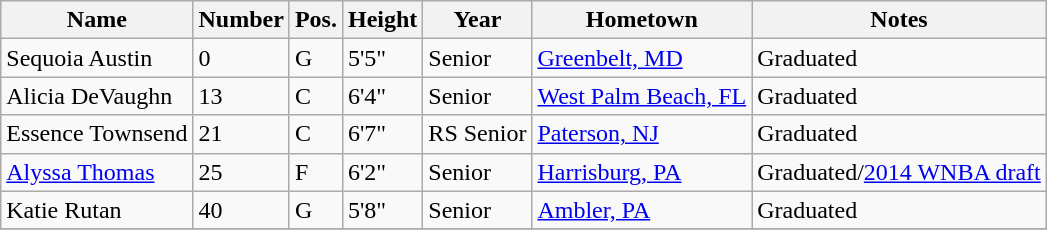<table class="wikitable sortable" border="1">
<tr>
<th>Name</th>
<th>Number</th>
<th>Pos.</th>
<th>Height</th>
<th>Year</th>
<th>Hometown</th>
<th class="unsortable">Notes</th>
</tr>
<tr>
<td sortname>Sequoia Austin</td>
<td>0</td>
<td>G</td>
<td>5'5"</td>
<td>Senior</td>
<td><a href='#'>Greenbelt, MD</a></td>
<td>Graduated</td>
</tr>
<tr>
<td sortname>Alicia DeVaughn</td>
<td>13</td>
<td>C</td>
<td>6'4"</td>
<td>Senior</td>
<td><a href='#'>West Palm Beach, FL</a></td>
<td>Graduated</td>
</tr>
<tr>
<td sortname>Essence Townsend</td>
<td>21</td>
<td>C</td>
<td>6'7"</td>
<td>RS Senior</td>
<td><a href='#'>Paterson, NJ</a></td>
<td>Graduated</td>
</tr>
<tr>
<td sortname><a href='#'>Alyssa Thomas</a></td>
<td>25</td>
<td>F</td>
<td>6'2"</td>
<td>Senior</td>
<td><a href='#'>Harrisburg, PA</a></td>
<td>Graduated/<a href='#'>2014 WNBA draft</a></td>
</tr>
<tr>
<td sortname>Katie Rutan</td>
<td>40</td>
<td>G</td>
<td>5'8"</td>
<td>Senior</td>
<td><a href='#'>Ambler, PA</a></td>
<td>Graduated</td>
</tr>
<tr>
</tr>
</table>
